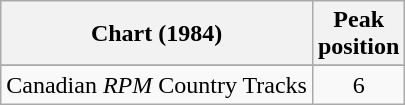<table class="wikitable sortable">
<tr>
<th align="left">Chart (1984)</th>
<th align="center">Peak<br>position</th>
</tr>
<tr>
</tr>
<tr>
<td align="left">Canadian <em>RPM</em> Country Tracks</td>
<td align="center">6</td>
</tr>
</table>
